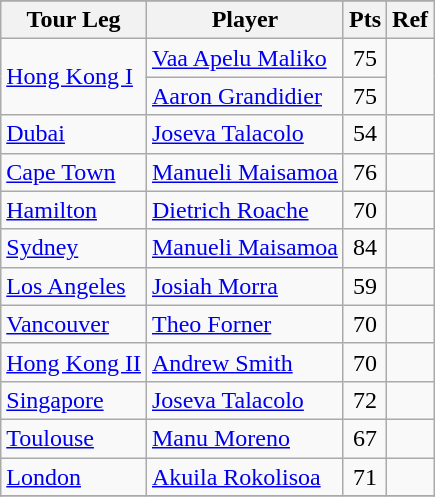<table class="wikitable" style="text-align:left">
<tr>
</tr>
<tr>
<th>Tour Leg</th>
<th>Player</th>
<th>Pts</th>
<th>Ref</th>
</tr>
<tr>
<td rowspan=2><a href='#'>Hong Kong I</a></td>
<td> <a href='#'>Vaa Apelu Maliko</a></td>
<td align=center>75</td>
<td rowspan=2></td>
</tr>
<tr>
<td> <a href='#'>Aaron Grandidier</a></td>
<td align=center>75</td>
</tr>
<tr>
<td><a href='#'>Dubai</a></td>
<td> <a href='#'>Joseva Talacolo</a></td>
<td align=center>54</td>
<td></td>
</tr>
<tr>
<td><a href='#'>Cape Town</a></td>
<td> <a href='#'>Manueli Maisamoa</a></td>
<td align=center>76</td>
<td></td>
</tr>
<tr>
<td><a href='#'>Hamilton</a></td>
<td> <a href='#'>Dietrich Roache</a></td>
<td align=center>70</td>
<td></td>
</tr>
<tr>
<td><a href='#'>Sydney</a></td>
<td> <a href='#'>Manueli Maisamoa</a></td>
<td align=center>84</td>
<td></td>
</tr>
<tr>
<td><a href='#'>Los Angeles</a></td>
<td> <a href='#'>Josiah Morra</a></td>
<td align=center>59</td>
<td></td>
</tr>
<tr>
<td><a href='#'>Vancouver</a></td>
<td> <a href='#'>Theo Forner</a></td>
<td align=center>70</td>
<td></td>
</tr>
<tr>
<td><a href='#'>Hong Kong II</a></td>
<td> <a href='#'>Andrew Smith</a></td>
<td align=center>70</td>
<td></td>
</tr>
<tr>
<td><a href='#'>Singapore</a></td>
<td> <a href='#'>Joseva Talacolo</a></td>
<td align=center>72</td>
<td></td>
</tr>
<tr>
<td><a href='#'>Toulouse</a></td>
<td> <a href='#'>Manu Moreno</a></td>
<td align=center>67</td>
<td></td>
</tr>
<tr>
<td><a href='#'>London</a></td>
<td> <a href='#'>Akuila Rokolisoa</a></td>
<td align=center>71</td>
<td></td>
</tr>
<tr>
</tr>
</table>
